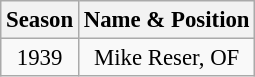<table class="wikitable" style="text-align:center; font-size: 95%;">
<tr>
<th>Season</th>
<th>Name & Position</th>
</tr>
<tr>
<td>1939</td>
<td>Mike Reser, OF</td>
</tr>
</table>
